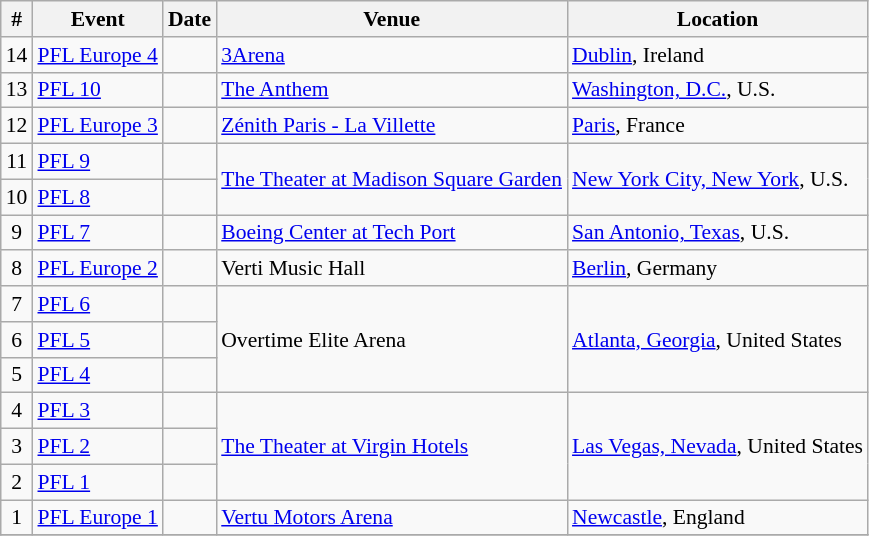<table class="sortable wikitable succession-box" style="font-size:90%;">
<tr>
<th scope="col">#</th>
<th scope="col">Event</th>
<th scope="col">Date</th>
<th scope="col">Venue</th>
<th scope="col">Location</th>
</tr>
<tr>
<td align="center">14</td>
<td><a href='#'>PFL Europe 4</a></td>
<td></td>
<td><a href='#'>3Arena</a></td>
<td><a href='#'>Dublin</a>, Ireland</td>
</tr>
<tr>
<td align="center">13</td>
<td><a href='#'>PFL 10</a></td>
<td></td>
<td><a href='#'>The Anthem</a></td>
<td><a href='#'>Washington, D.C.</a>, U.S.</td>
</tr>
<tr>
<td align="center">12</td>
<td><a href='#'>PFL Europe 3</a></td>
<td></td>
<td><a href='#'>Zénith Paris - La Villette</a></td>
<td><a href='#'>Paris</a>, France</td>
</tr>
<tr>
<td align="center">11</td>
<td><a href='#'>PFL 9</a></td>
<td></td>
<td rowspan="2"><a href='#'>The Theater at Madison Square Garden</a></td>
<td rowspan="2"><a href='#'>New York City, New York</a>, U.S.</td>
</tr>
<tr>
<td align="center">10</td>
<td><a href='#'>PFL 8</a></td>
<td></td>
</tr>
<tr>
<td align="center">9</td>
<td><a href='#'>PFL 7</a></td>
<td></td>
<td><a href='#'>Boeing Center at Tech Port</a></td>
<td><a href='#'>San Antonio, Texas</a>, U.S.</td>
</tr>
<tr>
<td align="center">8</td>
<td><a href='#'>PFL Europe 2</a></td>
<td></td>
<td>Verti Music Hall</td>
<td><a href='#'>Berlin</a>, Germany</td>
</tr>
<tr>
<td align="center">7</td>
<td><a href='#'>PFL 6</a></td>
<td></td>
<td rowspan="3">Overtime Elite Arena</td>
<td rowspan="3"><a href='#'>Atlanta, Georgia</a>, United States</td>
</tr>
<tr>
<td align="center">6</td>
<td><a href='#'>PFL 5</a></td>
<td></td>
</tr>
<tr>
<td align="center">5</td>
<td><a href='#'>PFL 4</a></td>
<td></td>
</tr>
<tr>
<td align="center">4</td>
<td><a href='#'>PFL 3</a></td>
<td></td>
<td rowspan="3"><a href='#'>The Theater at Virgin Hotels</a></td>
<td rowspan="3"><a href='#'>Las Vegas, Nevada</a>, United States</td>
</tr>
<tr>
<td align="center">3</td>
<td><a href='#'>PFL 2</a></td>
<td></td>
</tr>
<tr>
<td align="center">2</td>
<td><a href='#'>PFL 1</a></td>
<td></td>
</tr>
<tr>
<td align="center">1</td>
<td><a href='#'>PFL Europe 1</a></td>
<td></td>
<td><a href='#'>Vertu Motors Arena</a></td>
<td><a href='#'>Newcastle</a>, England</td>
</tr>
<tr>
</tr>
</table>
